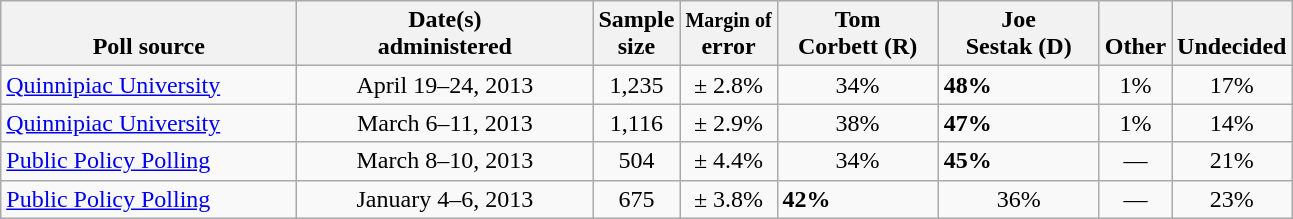<table class="wikitable">
<tr valign= bottom>
<th style="width:190px;">Poll source</th>
<th style="width:190px;">Date(s)<br>administered</th>
<th class=small>Sample<br>size</th>
<th><small>Margin of</small><br>error</th>
<th style="width:100px;">Tom<br>Corbett (R)</th>
<th style="width:100px;">Joe<br>Sestak (D)</th>
<th style="width:40px;">Other</th>
<th style="width:40px;">Undecided</th>
</tr>
<tr>
<td><a href='#'>Quinnipiac University</a></td>
<td align=center>April 19–24, 2013</td>
<td align=center>1,235</td>
<td align=center>± 2.8%</td>
<td align=center>34%</td>
<td><strong>48%</strong></td>
<td align=center>1%</td>
<td align=center>17%</td>
</tr>
<tr>
<td><a href='#'>Quinnipiac University</a></td>
<td align=center>March 6–11, 2013</td>
<td align=center>1,116</td>
<td align=center>± 2.9%</td>
<td align=center>38%</td>
<td><strong>47%</strong></td>
<td align=center>1%</td>
<td align=center>14%</td>
</tr>
<tr>
<td><a href='#'>Public Policy Polling</a></td>
<td align=center>March 8–10, 2013</td>
<td align=center>504</td>
<td align=center>± 4.4%</td>
<td align=center>34%</td>
<td><strong>45%</strong></td>
<td align=center>—</td>
<td align=center>21%</td>
</tr>
<tr>
<td><a href='#'>Public Policy Polling</a></td>
<td align=center>January 4–6, 2013</td>
<td align=center>675</td>
<td align=center>± 3.8%</td>
<td><strong>42%</strong></td>
<td align=center>36%</td>
<td align=center>—</td>
<td align=center>23%</td>
</tr>
</table>
